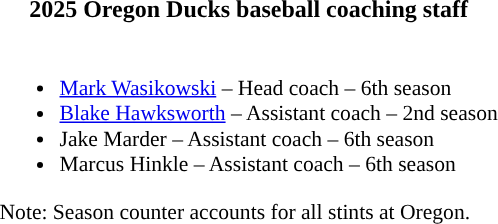<table class="toccolours">
<tr>
<th colspan=9>2025 Oregon Ducks baseball coaching staff</th>
</tr>
<tr>
<td style="border-collapse; font-size:90%;" valign="top"><br><ul><li><a href='#'>Mark Wasikowski</a> – Head coach – 6th season</li><li><a href='#'>Blake Hawksworth</a> – Assistant coach – 2nd season</li><li>Jake Marder – Assistant coach – 6th season</li><li>Marcus Hinkle – Assistant coach – 6th season</li></ul>Note: Season counter accounts for all stints at Oregon.</td>
</tr>
</table>
